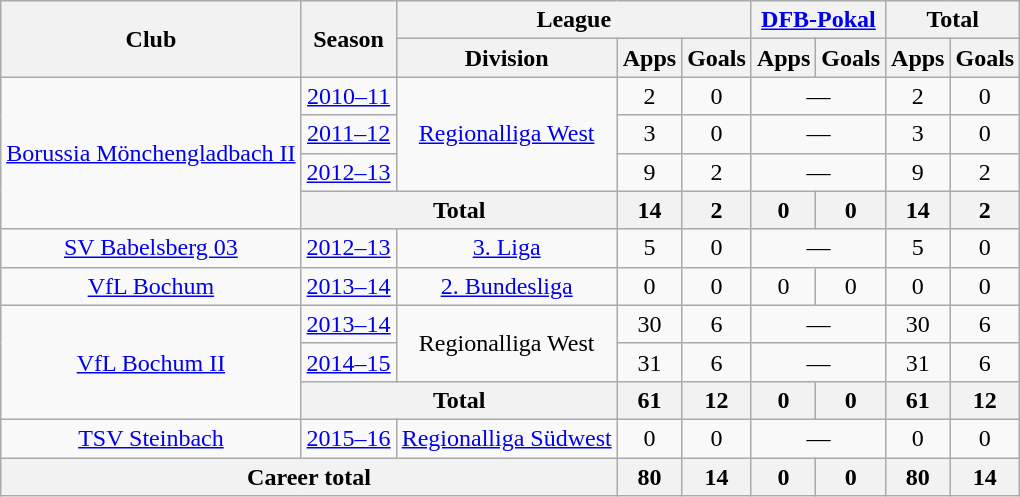<table class="wikitable" style="text-align:center">
<tr>
<th rowspan="2">Club</th>
<th rowspan="2">Season</th>
<th colspan="3">League</th>
<th colspan="2"><a href='#'>DFB-Pokal</a></th>
<th colspan="2">Total</th>
</tr>
<tr>
<th>Division</th>
<th>Apps</th>
<th>Goals</th>
<th>Apps</th>
<th>Goals</th>
<th>Apps</th>
<th>Goals</th>
</tr>
<tr>
<td rowspan="4"><a href='#'>Borussia Mönchengladbach II</a></td>
<td><a href='#'>2010–11</a></td>
<td rowspan="3"><a href='#'>Regionalliga West</a></td>
<td>2</td>
<td>0</td>
<td colspan="2">—</td>
<td>2</td>
<td>0</td>
</tr>
<tr>
<td><a href='#'>2011–12</a></td>
<td>3</td>
<td>0</td>
<td colspan="2">—</td>
<td>3</td>
<td>0</td>
</tr>
<tr>
<td><a href='#'>2012–13</a></td>
<td>9</td>
<td>2</td>
<td colspan="2">—</td>
<td>9</td>
<td>2</td>
</tr>
<tr>
<th colspan="2">Total</th>
<th>14</th>
<th>2</th>
<th>0</th>
<th>0</th>
<th>14</th>
<th>2</th>
</tr>
<tr>
<td><a href='#'>SV Babelsberg 03</a></td>
<td><a href='#'>2012–13</a></td>
<td><a href='#'>3. Liga</a></td>
<td>5</td>
<td>0</td>
<td colspan="2">—</td>
<td>5</td>
<td>0</td>
</tr>
<tr>
<td><a href='#'>VfL Bochum</a></td>
<td><a href='#'>2013–14</a></td>
<td><a href='#'>2. Bundesliga</a></td>
<td>0</td>
<td>0</td>
<td>0</td>
<td>0</td>
<td>0</td>
<td>0</td>
</tr>
<tr>
<td rowspan="3"><a href='#'>VfL Bochum II</a></td>
<td><a href='#'>2013–14</a></td>
<td rowspan="2">Regionalliga West</td>
<td>30</td>
<td>6</td>
<td colspan="2">—</td>
<td>30</td>
<td>6</td>
</tr>
<tr>
<td><a href='#'>2014–15</a></td>
<td>31</td>
<td>6</td>
<td colspan="2">—</td>
<td>31</td>
<td>6</td>
</tr>
<tr>
<th colspan="2">Total</th>
<th>61</th>
<th>12</th>
<th>0</th>
<th>0</th>
<th>61</th>
<th>12</th>
</tr>
<tr>
<td><a href='#'>TSV Steinbach</a></td>
<td><a href='#'>2015–16</a></td>
<td><a href='#'>Regionalliga Südwest</a></td>
<td>0</td>
<td>0</td>
<td colspan="2">—</td>
<td>0</td>
<td>0</td>
</tr>
<tr>
<th colspan="3">Career total</th>
<th>80</th>
<th>14</th>
<th>0</th>
<th>0</th>
<th>80</th>
<th>14</th>
</tr>
</table>
